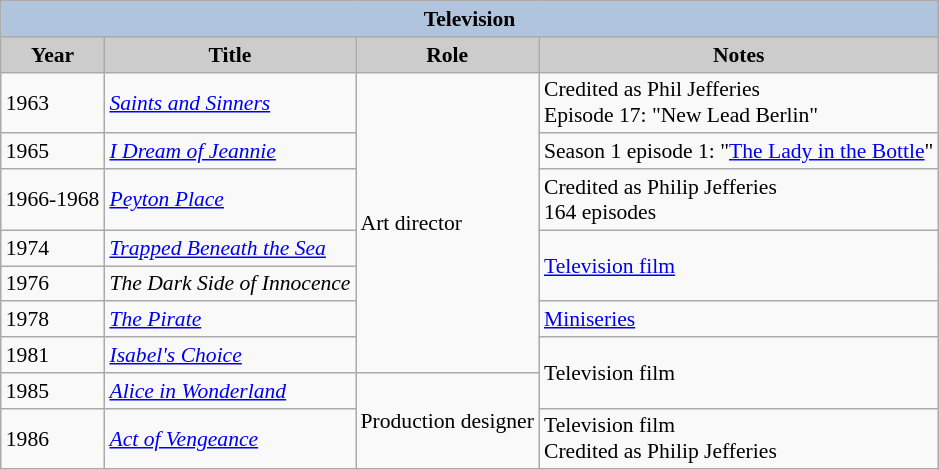<table class="wikitable" style="font-size:90%;">
<tr>
<th colspan=4 style="background:#B0C4DE;">Television</th>
</tr>
<tr align="center">
<th style="background: #CCCCCC;">Year</th>
<th style="background: #CCCCCC;">Title</th>
<th style="background: #CCCCCC;">Role</th>
<th style="background: #CCCCCC;">Notes</th>
</tr>
<tr>
<td>1963</td>
<td><em><a href='#'>Saints and Sinners</a></em></td>
<td rowspan=7>Art director</td>
<td>Credited as Phil Jefferies<br> Episode 17: "New Lead Berlin"</td>
</tr>
<tr>
<td>1965</td>
<td><em><a href='#'>I Dream of Jeannie</a></em></td>
<td>Season 1 episode 1: "<a href='#'>The Lady in the Bottle</a>"</td>
</tr>
<tr>
<td>1966-1968</td>
<td><em><a href='#'>Peyton Place</a></em></td>
<td>Credited as Philip Jefferies<br> 164 episodes</td>
</tr>
<tr>
<td>1974</td>
<td><em><a href='#'>Trapped Beneath the Sea</a></em></td>
<td rowspan=2><a href='#'>Television film</a></td>
</tr>
<tr>
<td>1976</td>
<td><em>The Dark Side of Innocence</em></td>
</tr>
<tr>
<td>1978</td>
<td><em><a href='#'>The Pirate</a></em></td>
<td><a href='#'>Miniseries</a></td>
</tr>
<tr>
<td>1981</td>
<td><em><a href='#'>Isabel's Choice</a></em></td>
<td rowspan=2>Television film</td>
</tr>
<tr>
<td>1985</td>
<td><em><a href='#'>Alice in Wonderland</a></em></td>
<td rowspan=2>Production designer</td>
</tr>
<tr>
<td>1986</td>
<td><em><a href='#'>Act of Vengeance</a></em></td>
<td>Television film<br> Credited as Philip Jefferies</td>
</tr>
</table>
